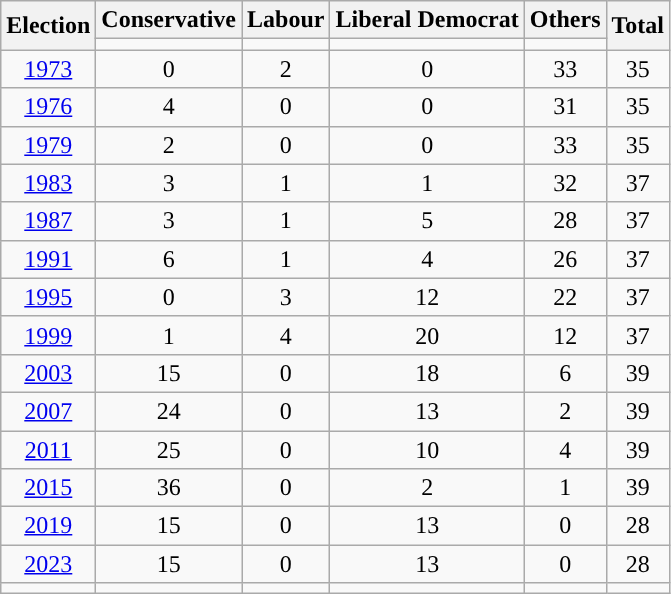<table class="wikitable" style="text-align: center">
<tr>
<th rowspan="2">Election</th>
<th>Conservative</th>
<th>Labour</th>
<th>Liberal Democrat</th>
<th>Others</th>
<th rowspan="2">Total</th>
</tr>
<tr>
<td style="background-color: "></td>
<td style="background-color: "></td>
<td style="background-color: "></td>
<td style="background-color: "></td>
</tr>
<tr>
<td><a href='#'>1973</a></td>
<td>0</td>
<td>2</td>
<td>0</td>
<td>33</td>
<td>35</td>
</tr>
<tr>
<td><a href='#'>1976</a></td>
<td>4</td>
<td>0</td>
<td>0</td>
<td>31</td>
<td>35</td>
</tr>
<tr>
<td><a href='#'>1979</a></td>
<td>2</td>
<td>0</td>
<td>0</td>
<td>33</td>
<td>35</td>
</tr>
<tr>
<td><a href='#'>1983</a></td>
<td>3</td>
<td>1</td>
<td>1</td>
<td>32</td>
<td>37</td>
</tr>
<tr>
<td><a href='#'>1987</a></td>
<td>3</td>
<td>1</td>
<td>5</td>
<td>28</td>
<td>37</td>
</tr>
<tr>
<td><a href='#'>1991</a></td>
<td>6</td>
<td>1</td>
<td>4</td>
<td>26</td>
<td>37</td>
</tr>
<tr>
<td><a href='#'>1995</a></td>
<td>0</td>
<td>3</td>
<td>12</td>
<td>22</td>
<td>37</td>
</tr>
<tr>
<td><a href='#'>1999</a></td>
<td>1</td>
<td>4</td>
<td>20</td>
<td>12</td>
<td>37</td>
</tr>
<tr>
<td><a href='#'>2003</a></td>
<td>15</td>
<td>0</td>
<td>18</td>
<td>6</td>
<td>39</td>
</tr>
<tr>
<td><a href='#'>2007</a></td>
<td>24</td>
<td>0</td>
<td>13</td>
<td>2</td>
<td>39</td>
</tr>
<tr>
<td><a href='#'>2011</a></td>
<td>25</td>
<td>0</td>
<td>10</td>
<td>4</td>
<td>39</td>
</tr>
<tr>
<td><a href='#'>2015</a></td>
<td>36</td>
<td>0</td>
<td>2</td>
<td>1</td>
<td>39</td>
</tr>
<tr>
<td><a href='#'>2019</a></td>
<td>15</td>
<td>0</td>
<td>13</td>
<td>0</td>
<td>28</td>
</tr>
<tr>
<td><a href='#'>2023</a></td>
<td>15</td>
<td>0</td>
<td>13</td>
<td>0</td>
<td>28</td>
</tr>
<tr>
<td></td>
<td style="background-color: "></td>
<td style="background-color: "></td>
<td style="background-color: "></td>
<td style="background-color: "></td>
<td></td>
</tr>
</table>
